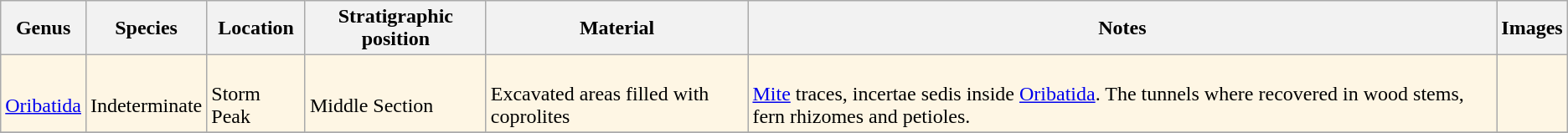<table class="wikitable sortable">
<tr>
<th>Genus</th>
<th>Species</th>
<th>Location</th>
<th>Stratigraphic position</th>
<th>Material</th>
<th>Notes</th>
<th>Images</th>
</tr>
<tr>
<td style="background:#FEF6E4;"><br><a href='#'>Oribatida</a></td>
<td style="background:#FEF6E4;"><br>Indeterminate</td>
<td style="background:#FEF6E4;"><br>Storm Peak</td>
<td style="background:#FEF6E4;"><br>Middle Section</td>
<td style="background:#FEF6E4;"><br>Excavated areas filled with coprolites</td>
<td style="background:#FEF6E4;"><br><a href='#'>Mite</a> traces, incertae sedis inside <a href='#'>Oribatida</a>. The tunnels where recovered in wood stems, fern rhizomes and petioles.</td>
<td style="background:#FEF6E4;"><br></td>
</tr>
<tr>
</tr>
</table>
